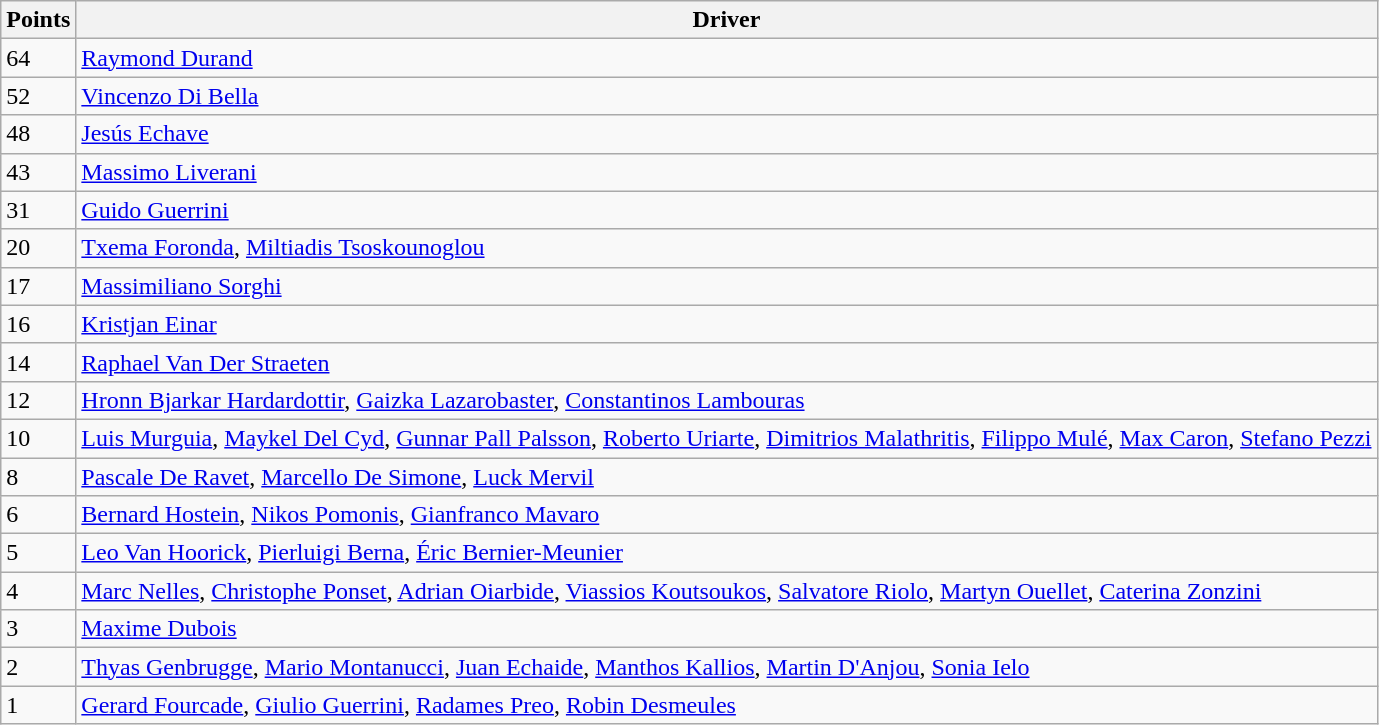<table class="wikitable">
<tr>
<th>Points</th>
<th>Driver</th>
</tr>
<tr>
<td>64</td>
<td> <a href='#'>Raymond Durand</a></td>
</tr>
<tr>
<td>52</td>
<td> <a href='#'>Vincenzo Di Bella</a></td>
</tr>
<tr>
<td>48</td>
<td> <a href='#'>Jesús Echave</a></td>
</tr>
<tr>
<td>43</td>
<td> <a href='#'>Massimo Liverani</a></td>
</tr>
<tr>
<td>31</td>
<td> <a href='#'>Guido Guerrini</a></td>
</tr>
<tr>
<td>20</td>
<td> <a href='#'>Txema Foronda</a>,  <a href='#'>Miltiadis Tsoskounoglou</a></td>
</tr>
<tr>
<td>17</td>
<td> <a href='#'>Massimiliano Sorghi</a></td>
</tr>
<tr>
<td>16</td>
<td> <a href='#'>Kristjan Einar</a></td>
</tr>
<tr>
<td>14</td>
<td> <a href='#'>Raphael Van Der Straeten</a></td>
</tr>
<tr>
<td>12</td>
<td> <a href='#'>Hronn Bjarkar Hardardottir</a>,  <a href='#'>Gaizka Lazarobaster</a>,  <a href='#'>Constantinos Lambouras</a></td>
</tr>
<tr>
<td>10</td>
<td> <a href='#'>Luis Murguia</a>,  <a href='#'>Maykel Del Cyd</a>,  <a href='#'>Gunnar Pall Palsson</a>,  <a href='#'>Roberto Uriarte</a>,  <a href='#'>Dimitrios Malathritis</a>,  <a href='#'>Filippo Mulé</a>,  <a href='#'>Max Caron</a>,  <a href='#'>Stefano Pezzi</a></td>
</tr>
<tr>
<td>8</td>
<td> <a href='#'>Pascale De Ravet</a>,  <a href='#'>Marcello De Simone</a>,  <a href='#'>Luck Mervil</a></td>
</tr>
<tr>
<td>6</td>
<td> <a href='#'>Bernard Hostein</a>,  <a href='#'>Nikos Pomonis</a>,  <a href='#'>Gianfranco Mavaro</a></td>
</tr>
<tr>
<td>5</td>
<td> <a href='#'>Leo Van Hoorick</a>,  <a href='#'>Pierluigi Berna</a>,  <a href='#'>Éric Bernier-Meunier</a></td>
</tr>
<tr>
<td>4</td>
<td> <a href='#'>Marc Nelles</a>,  <a href='#'>Christophe Ponset</a>,  <a href='#'>Adrian Oiarbide</a>,  <a href='#'>Viassios Koutsoukos</a>,  <a href='#'>Salvatore Riolo</a>,  <a href='#'>Martyn Ouellet</a>,  <a href='#'>Caterina Zonzini</a></td>
</tr>
<tr>
<td>3</td>
<td> <a href='#'>Maxime Dubois</a></td>
</tr>
<tr>
<td>2</td>
<td> <a href='#'>Thyas Genbrugge</a>,  <a href='#'>Mario Montanucci</a>,  <a href='#'>Juan Echaide</a>,  <a href='#'>Manthos Kallios</a>,  <a href='#'>Martin D'Anjou</a>,  <a href='#'>Sonia Ielo</a></td>
</tr>
<tr>
<td>1</td>
<td> <a href='#'>Gerard Fourcade</a>,  <a href='#'>Giulio Guerrini</a>,  <a href='#'>Radames Preo</a>,  <a href='#'>Robin Desmeules</a></td>
</tr>
</table>
